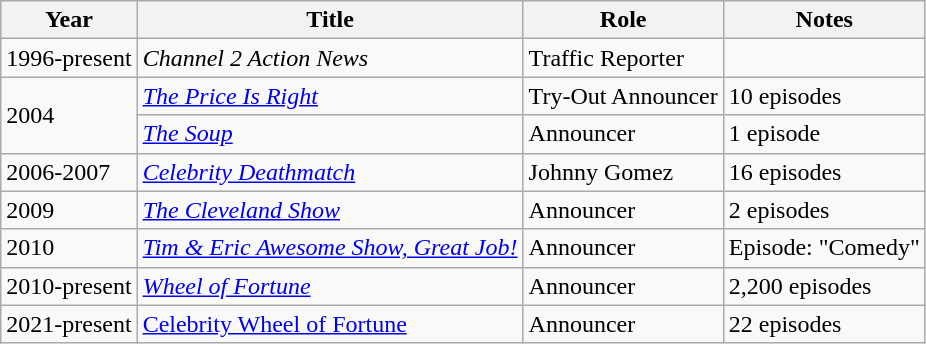<table class="wikitable sortable">
<tr>
<th>Year</th>
<th>Title</th>
<th>Role</th>
<th>Notes</th>
</tr>
<tr>
<td>1996-present</td>
<td><em>Channel 2 Action News</em></td>
<td>Traffic Reporter</td>
<td></td>
</tr>
<tr>
<td rowspan="2">2004</td>
<td><em><a href='#'>The Price Is Right</a></em></td>
<td>Try-Out Announcer</td>
<td>10 episodes</td>
</tr>
<tr>
<td><em><a href='#'>The Soup</a></em></td>
<td>Announcer</td>
<td>1 episode</td>
</tr>
<tr>
<td>2006-2007</td>
<td><em><a href='#'>Celebrity Deathmatch</a></em></td>
<td>Johnny Gomez</td>
<td>16 episodes</td>
</tr>
<tr>
<td>2009</td>
<td><em><a href='#'>The Cleveland Show</a></em></td>
<td>Announcer</td>
<td>2 episodes</td>
</tr>
<tr>
<td>2010</td>
<td><em><a href='#'>Tim & Eric Awesome Show, Great Job!</a></em></td>
<td>Announcer</td>
<td>Episode: "Comedy"</td>
</tr>
<tr>
<td>2010-present</td>
<td><em><a href='#'>Wheel of Fortune</a></td>
<td>Announcer</td>
<td>2,200 episodes</td>
</tr>
<tr>
<td>2021-present</td>
<td></em><a href='#'>Celebrity Wheel of Fortune</a><em></td>
<td>Announcer</td>
<td>22 episodes</td>
</tr>
</table>
